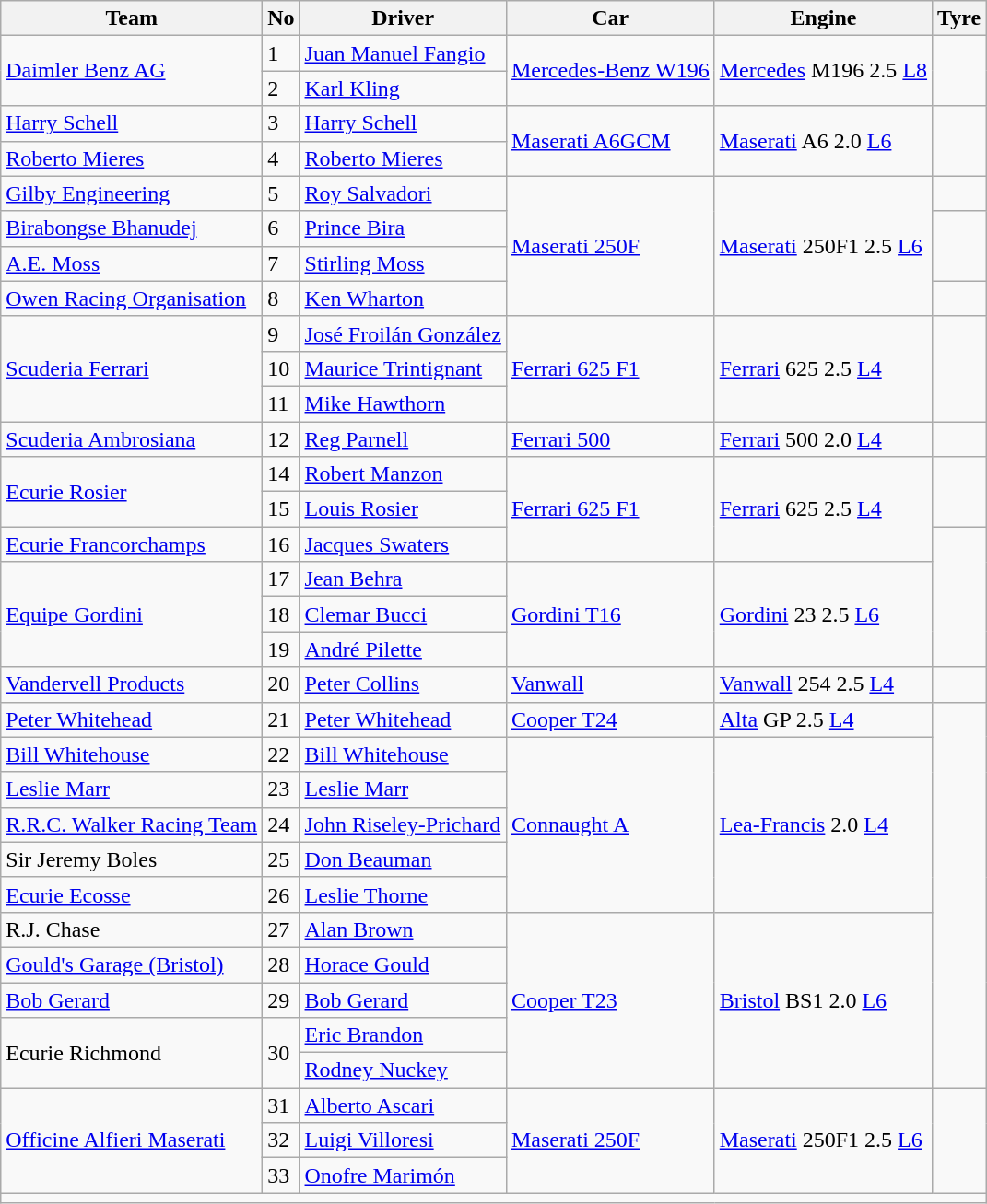<table class="wikitable">
<tr>
<th>Team</th>
<th>No</th>
<th>Driver</th>
<th>Car</th>
<th>Engine</th>
<th>Tyre</th>
</tr>
<tr>
<td rowspan="2"> <a href='#'>Daimler Benz AG</a></td>
<td>1</td>
<td> <a href='#'>Juan Manuel Fangio</a></td>
<td rowspan="2"><a href='#'>Mercedes-Benz W196</a></td>
<td rowspan="2"><a href='#'>Mercedes</a> M196 2.5 <a href='#'>L8</a></td>
<td rowspan="2"></td>
</tr>
<tr>
<td>2</td>
<td> <a href='#'>Karl Kling</a></td>
</tr>
<tr>
<td> <a href='#'>Harry Schell</a></td>
<td>3</td>
<td> <a href='#'>Harry Schell</a></td>
<td rowspan="2"><a href='#'>Maserati A6GCM</a></td>
<td rowspan="2"><a href='#'>Maserati</a> A6 2.0 <a href='#'>L6</a></td>
<td rowspan="2"></td>
</tr>
<tr>
<td> <a href='#'>Roberto Mieres</a></td>
<td>4</td>
<td> <a href='#'>Roberto Mieres</a></td>
</tr>
<tr>
<td> <a href='#'>Gilby Engineering</a></td>
<td>5</td>
<td> <a href='#'>Roy Salvadori</a></td>
<td rowspan="4"><a href='#'>Maserati 250F</a></td>
<td rowspan="4"><a href='#'>Maserati</a> 250F1 2.5 <a href='#'>L6</a></td>
<td></td>
</tr>
<tr>
<td> <a href='#'>Birabongse Bhanudej</a></td>
<td>6</td>
<td> <a href='#'>Prince Bira</a></td>
<td rowspan="2"></td>
</tr>
<tr>
<td> <a href='#'>A.E. Moss</a></td>
<td>7</td>
<td> <a href='#'>Stirling Moss</a></td>
</tr>
<tr>
<td> <a href='#'>Owen Racing Organisation</a></td>
<td>8</td>
<td> <a href='#'>Ken Wharton</a></td>
<td></td>
</tr>
<tr>
<td rowspan="3"> <a href='#'>Scuderia Ferrari</a></td>
<td>9</td>
<td> <a href='#'>José Froilán González</a></td>
<td rowspan="3"><a href='#'>Ferrari 625 F1</a></td>
<td rowspan="3"><a href='#'>Ferrari</a> 625 2.5 <a href='#'>L4</a></td>
<td rowspan="3"></td>
</tr>
<tr>
<td>10</td>
<td> <a href='#'>Maurice Trintignant</a></td>
</tr>
<tr>
<td>11</td>
<td> <a href='#'>Mike Hawthorn</a></td>
</tr>
<tr>
<td> <a href='#'>Scuderia Ambrosiana</a></td>
<td>12</td>
<td> <a href='#'>Reg Parnell</a></td>
<td><a href='#'>Ferrari 500</a></td>
<td><a href='#'>Ferrari</a> 500 2.0 <a href='#'>L4</a></td>
<td></td>
</tr>
<tr>
<td rowspan="2"> <a href='#'>Ecurie Rosier</a></td>
<td>14</td>
<td> <a href='#'>Robert Manzon</a></td>
<td rowspan="3"><a href='#'>Ferrari 625 F1</a></td>
<td rowspan="3"><a href='#'>Ferrari</a> 625 2.5 <a href='#'>L4</a></td>
<td rowspan="2"><br></td>
</tr>
<tr>
<td>15</td>
<td> <a href='#'>Louis Rosier</a></td>
</tr>
<tr>
<td> <a href='#'>Ecurie Francorchamps</a></td>
<td>16</td>
<td> <a href='#'>Jacques Swaters</a></td>
<td rowspan="4"></td>
</tr>
<tr>
<td rowspan="3"> <a href='#'>Equipe Gordini</a></td>
<td>17</td>
<td> <a href='#'>Jean Behra</a></td>
<td rowspan="3"><a href='#'>Gordini T16</a></td>
<td rowspan="3"><a href='#'>Gordini</a> 23 2.5 <a href='#'>L6</a></td>
</tr>
<tr>
<td>18</td>
<td> <a href='#'>Clemar Bucci</a></td>
</tr>
<tr>
<td>19</td>
<td> <a href='#'>André Pilette</a></td>
</tr>
<tr>
<td> <a href='#'>Vandervell Products</a></td>
<td>20</td>
<td> <a href='#'>Peter Collins</a></td>
<td><a href='#'>Vanwall</a></td>
<td><a href='#'>Vanwall</a> 254 2.5 <a href='#'>L4</a></td>
<td></td>
</tr>
<tr>
<td> <a href='#'>Peter Whitehead</a></td>
<td>21</td>
<td> <a href='#'>Peter Whitehead</a></td>
<td><a href='#'>Cooper T24</a></td>
<td><a href='#'>Alta</a> GP 2.5 <a href='#'>L4</a></td>
<td rowspan="11"></td>
</tr>
<tr>
<td> <a href='#'>Bill Whitehouse</a></td>
<td>22</td>
<td> <a href='#'>Bill Whitehouse</a></td>
<td rowspan="5"><a href='#'>Connaught A</a></td>
<td rowspan="5"><a href='#'>Lea-Francis</a> 2.0 <a href='#'>L4</a></td>
</tr>
<tr>
<td> <a href='#'>Leslie Marr</a></td>
<td>23</td>
<td> <a href='#'>Leslie Marr</a></td>
</tr>
<tr>
<td> <a href='#'>R.R.C. Walker Racing Team</a></td>
<td>24</td>
<td> <a href='#'>John Riseley-Prichard</a></td>
</tr>
<tr>
<td> Sir Jeremy Boles</td>
<td>25</td>
<td> <a href='#'>Don Beauman</a></td>
</tr>
<tr>
<td> <a href='#'>Ecurie Ecosse</a></td>
<td>26</td>
<td> <a href='#'>Leslie Thorne</a></td>
</tr>
<tr>
<td> R.J. Chase</td>
<td>27</td>
<td> <a href='#'>Alan Brown</a></td>
<td rowspan="5"><a href='#'>Cooper T23</a></td>
<td rowspan="5"><a href='#'>Bristol</a> BS1 2.0 <a href='#'>L6</a></td>
</tr>
<tr>
<td> <a href='#'>Gould's Garage (Bristol)</a></td>
<td>28</td>
<td> <a href='#'>Horace Gould</a></td>
</tr>
<tr>
<td> <a href='#'>Bob Gerard</a></td>
<td>29</td>
<td> <a href='#'>Bob Gerard</a></td>
</tr>
<tr>
<td rowspan="2"> Ecurie Richmond</td>
<td rowspan="2">30</td>
<td> <a href='#'>Eric Brandon</a></td>
</tr>
<tr>
<td> <a href='#'>Rodney Nuckey</a></td>
</tr>
<tr>
<td rowspan="3"> <a href='#'>Officine Alfieri Maserati</a></td>
<td>31</td>
<td> <a href='#'>Alberto Ascari</a></td>
<td rowspan="3"><a href='#'>Maserati 250F</a></td>
<td rowspan="3"><a href='#'>Maserati</a> 250F1 2.5 <a href='#'>L6</a></td>
<td rowspan="3"></td>
</tr>
<tr>
<td>32</td>
<td> <a href='#'>Luigi Villoresi</a></td>
</tr>
<tr>
<td>33</td>
<td> <a href='#'>Onofre Marimón</a></td>
</tr>
<tr>
<td colspan=6></td>
</tr>
</table>
